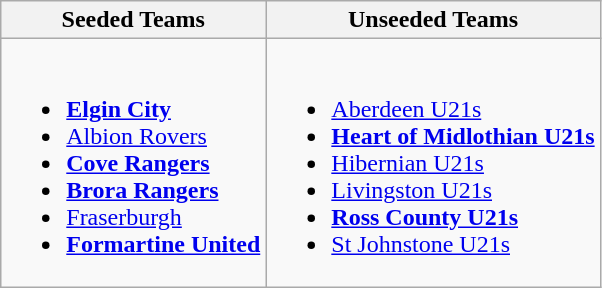<table class="wikitable">
<tr>
<th>Seeded Teams</th>
<th>Unseeded Teams</th>
</tr>
<tr>
<td valign=top><br><ul><li><strong><a href='#'>Elgin City</a></strong></li><li><a href='#'>Albion Rovers</a></li><li><strong><a href='#'>Cove Rangers</a></strong></li><li><strong><a href='#'>Brora Rangers</a></strong></li><li><a href='#'>Fraserburgh</a></li><li><strong><a href='#'>Formartine United</a></strong></li></ul></td>
<td valign=top><br><ul><li><a href='#'>Aberdeen U21s</a></li><li><strong><a href='#'>Heart of Midlothian U21s</a></strong></li><li><a href='#'>Hibernian U21s</a></li><li><a href='#'>Livingston U21s</a></li><li><strong><a href='#'>Ross County U21s</a></strong></li><li><a href='#'>St Johnstone U21s</a></li></ul></td>
</tr>
</table>
